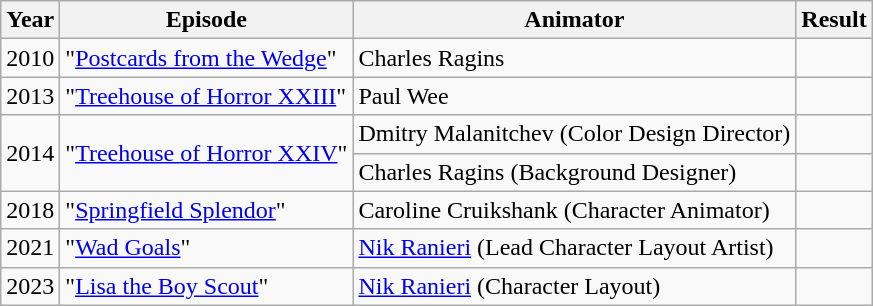<table class="wikitable">
<tr>
<th>Year</th>
<th>Episode</th>
<th>Animator</th>
<th>Result</th>
</tr>
<tr>
<td>2010</td>
<td>"<a href='#'>Postcards from the Wedge</a>"</td>
<td>Charles Ragins</td>
<td></td>
</tr>
<tr>
<td>2013</td>
<td>"<a href='#'>Treehouse of Horror XXIII</a>"</td>
<td>Paul Wee</td>
<td></td>
</tr>
<tr>
<td rowspan=2>2014</td>
<td rowspan=2>"<a href='#'>Treehouse of Horror XXIV</a>"</td>
<td>Dmitry Malanitchev (Color Design Director)</td>
<td></td>
</tr>
<tr>
<td>Charles Ragins (Background Designer)</td>
<td></td>
</tr>
<tr>
<td>2018</td>
<td>"<a href='#'>Springfield Splendor</a>"</td>
<td>Caroline Cruikshank (Character Animator)</td>
<td></td>
</tr>
<tr>
<td>2021</td>
<td>"<a href='#'>Wad Goals</a>"</td>
<td><a href='#'>Nik Ranieri</a> (Lead Character Layout Artist)</td>
<td></td>
</tr>
<tr>
<td>2023</td>
<td>"<a href='#'>Lisa the Boy Scout</a>"</td>
<td><a href='#'>Nik Ranieri</a> (Character Layout)</td>
<td></td>
</tr>
</table>
